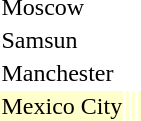<table>
<tr>
<td rowspan=2>Moscow</td>
<td rowspan=2></td>
<td rowspan=2></td>
<td></td>
</tr>
<tr>
<td></td>
</tr>
<tr>
<td rowspan=2>Samsun</td>
<td rowspan=2></td>
<td rowspan=2></td>
<td></td>
</tr>
<tr>
<td></td>
</tr>
<tr>
<td rowspan=2>Manchester</td>
<td rowspan=2></td>
<td rowspan=2></td>
<td></td>
</tr>
<tr>
<td></td>
</tr>
<tr bgcolor=ffffcc>
<td>Mexico City</td>
<td></td>
<td></td>
<td></td>
</tr>
</table>
